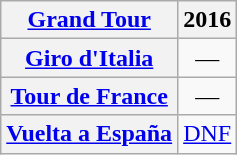<table class="wikitable plainrowheaders">
<tr>
<th scope="col"><a href='#'>Grand Tour</a></th>
<th scope="col">2016</th>
</tr>
<tr style="text-align:center;">
<th scope="row"> <a href='#'>Giro d'Italia</a></th>
<td>—</td>
</tr>
<tr style="text-align:center;">
<th scope="row"> <a href='#'>Tour de France</a></th>
<td>—</td>
</tr>
<tr style="text-align:center;">
<th scope="row"> <a href='#'>Vuelta a España</a></th>
<td><a href='#'>DNF</a></td>
</tr>
</table>
